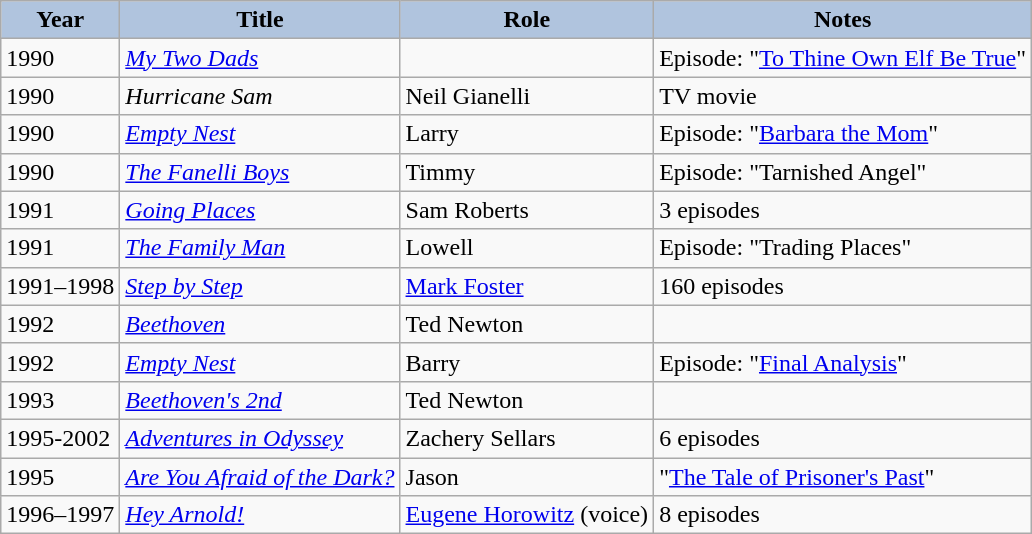<table class="wikitable">
<tr>
<th style="background:#B0C4DE;">Year</th>
<th style="background:#B0C4DE;">Title</th>
<th style="background:#B0C4DE;">Role</th>
<th style="background:#B0C4DE;">Notes</th>
</tr>
<tr>
<td>1990</td>
<td><em><a href='#'>My Two Dads</a></em></td>
<td></td>
<td>Episode: "<a href='#'>To Thine Own Elf Be True</a>"</td>
</tr>
<tr>
<td>1990</td>
<td><em>Hurricane Sam</em></td>
<td>Neil Gianelli</td>
<td>TV movie</td>
</tr>
<tr>
<td>1990</td>
<td><em><a href='#'>Empty Nest</a></em></td>
<td>Larry</td>
<td>Episode: "<a href='#'>Barbara the Mom</a>"</td>
</tr>
<tr>
<td>1990</td>
<td><em><a href='#'>The Fanelli Boys</a></em></td>
<td>Timmy</td>
<td>Episode: "Tarnished Angel"</td>
</tr>
<tr>
<td>1991</td>
<td><em><a href='#'>Going Places</a></em></td>
<td>Sam Roberts</td>
<td>3 episodes</td>
</tr>
<tr>
<td>1991</td>
<td><em><a href='#'>The Family Man</a></em></td>
<td>Lowell</td>
<td>Episode: "Trading Places"</td>
</tr>
<tr>
<td>1991–1998</td>
<td><em><a href='#'>Step by Step</a></em></td>
<td><a href='#'>Mark Foster</a></td>
<td>160 episodes</td>
</tr>
<tr>
<td>1992</td>
<td><em><a href='#'>Beethoven</a></em></td>
<td>Ted Newton</td>
<td></td>
</tr>
<tr>
<td>1992</td>
<td><em><a href='#'>Empty Nest</a></em></td>
<td>Barry</td>
<td>Episode: "<a href='#'>Final Analysis</a>"</td>
</tr>
<tr>
<td>1993</td>
<td><em><a href='#'>Beethoven's 2nd</a></em></td>
<td>Ted Newton</td>
<td></td>
</tr>
<tr>
<td>1995-2002</td>
<td><em><a href='#'>Adventures in Odyssey</a></em></td>
<td>Zachery Sellars</td>
<td>6 episodes</td>
</tr>
<tr>
<td>1995</td>
<td><em><a href='#'>Are You Afraid of the Dark?</a></em></td>
<td>Jason</td>
<td>"<a href='#'>The Tale of Prisoner's Past</a>"</td>
</tr>
<tr>
<td>1996–1997</td>
<td><em><a href='#'>Hey Arnold!</a></em></td>
<td><a href='#'>Eugene Horowitz</a> (voice)</td>
<td>8 episodes</td>
</tr>
</table>
